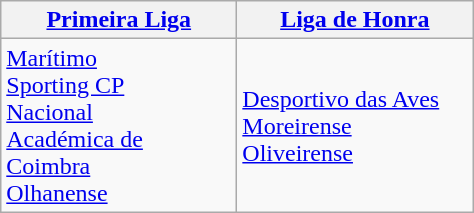<table class="wikitable" style="margin-right: 0;">
<tr text-align:center;">
<th style="width:150px;"><a href='#'>Primeira Liga</a></th>
<th style="width:150px;"><a href='#'>Liga de Honra</a></th>
</tr>
<tr>
<td><a href='#'>Marítimo</a><br><a href='#'>Sporting CP</a><br><a href='#'>Nacional</a><br><a href='#'>Académica de Coimbra</a><br><a href='#'>Olhanense</a></td>
<td><a href='#'>Desportivo das Aves</a><br><a href='#'>Moreirense</a><br><a href='#'>Oliveirense</a></td>
</tr>
</table>
